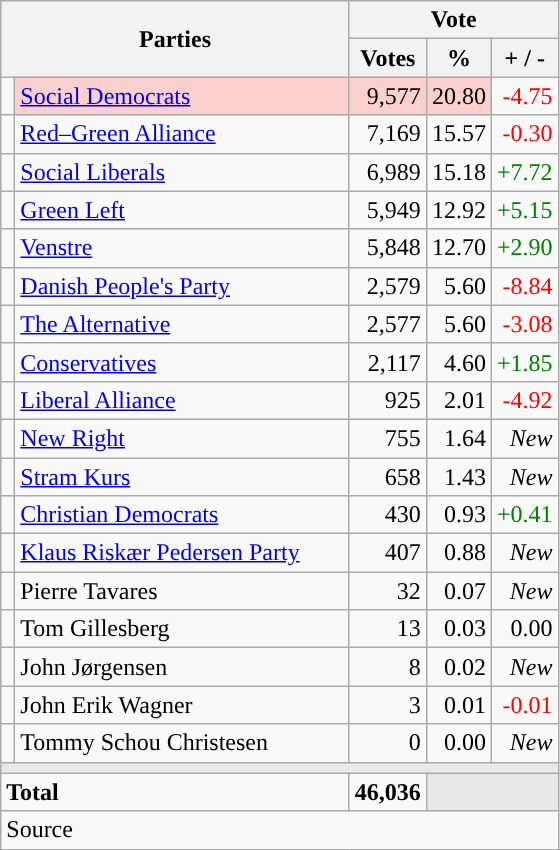<table class="wikitable" style="text-align:right;">
<tr>
<th style="text-align:centre;" rowspan="2" colspan="2" width="225">Parties</th>
<th colspan="3">Vote</th>
</tr>
<tr>
<th width="15">Votes</th>
<th width="15">%</th>
<th width="15">+ / -</th>
</tr>
<tr>
<td width="2" style="color:inherit;background:"></td>
<td bgcolor=#fbd0ce  align="left"><a href='#'>Social Democrats</a></td>
<td bgcolor=#fbd0ce>9,577</td>
<td bgcolor=#fbd0ce>20.80</td>
<td style=color:red;>-4.75</td>
</tr>
<tr>
<td width="2" style="color:inherit;background:"></td>
<td align="left"><a href='#'>Red–Green Alliance</a></td>
<td>7,169</td>
<td>15.57</td>
<td style=color:red;>-0.30</td>
</tr>
<tr>
<td width="2" style="color:inherit;background:"></td>
<td align="left"><a href='#'>Social Liberals</a></td>
<td>6,989</td>
<td>15.18</td>
<td style=color:green;>+7.72</td>
</tr>
<tr>
<td width="2" style="color:inherit;background:"></td>
<td align="left"><a href='#'>Green Left</a></td>
<td>5,949</td>
<td>12.92</td>
<td style=color:green;>+5.15</td>
</tr>
<tr>
<td width="2" style="color:inherit;background:"></td>
<td align="left"><a href='#'>Venstre</a></td>
<td>5,848</td>
<td>12.70</td>
<td style=color:green;>+2.90</td>
</tr>
<tr>
<td width="2" style="color:inherit;background:"></td>
<td align="left"><a href='#'>Danish People's Party</a></td>
<td>2,579</td>
<td>5.60</td>
<td style=color:red;>-8.84</td>
</tr>
<tr>
<td width="2" style="color:inherit;background:"></td>
<td align="left"><a href='#'>The Alternative</a></td>
<td>2,577</td>
<td>5.60</td>
<td style=color:red;>-3.08</td>
</tr>
<tr>
<td width="2" style="color:inherit;background:"></td>
<td align="left"><a href='#'>Conservatives</a></td>
<td>2,117</td>
<td>4.60</td>
<td style=color:green;>+1.85</td>
</tr>
<tr>
<td width="2" style="color:inherit;background:"></td>
<td align="left"><a href='#'>Liberal Alliance</a></td>
<td>925</td>
<td>2.01</td>
<td style=color:red;>-4.92</td>
</tr>
<tr>
<td width="2" style="color:inherit;background:"></td>
<td align="left"><a href='#'>New Right</a></td>
<td>755</td>
<td>1.64</td>
<td><em>New</em></td>
</tr>
<tr>
<td width="2" style="color:inherit;background:"></td>
<td align="left"><a href='#'>Stram Kurs</a></td>
<td>658</td>
<td>1.43</td>
<td><em>New</em></td>
</tr>
<tr>
<td width="2" style="color:inherit;background:"></td>
<td align="left"><a href='#'>Christian Democrats</a></td>
<td>430</td>
<td>0.93</td>
<td style=color:green;>+0.41</td>
</tr>
<tr>
<td width="2" style="color:inherit;background:"></td>
<td align="left"><a href='#'>Klaus Riskær Pedersen Party</a></td>
<td>407</td>
<td>0.88</td>
<td><em>New</em></td>
</tr>
<tr>
<td width="2" style="color:inherit;background:"></td>
<td align="left">Pierre Tavares</td>
<td>32</td>
<td>0.07</td>
<td><em>New</em></td>
</tr>
<tr>
<td width="2" style="color:inherit;background:"></td>
<td align="left">Tom Gillesberg</td>
<td>13</td>
<td>0.03</td>
<td>0.00</td>
</tr>
<tr>
<td width="2" style="color:inherit;background:"></td>
<td align="left">John Jørgensen</td>
<td>8</td>
<td>0.02</td>
<td><em>New</em></td>
</tr>
<tr>
<td width="2" style="color:inherit;background:"></td>
<td align="left">John Erik Wagner</td>
<td>3</td>
<td>0.01</td>
<td style=color:red;>-0.01</td>
</tr>
<tr>
<td width="2" style="color:inherit;background:"></td>
<td align="left">Tommy Schou Christesen</td>
<td>0</td>
<td>0.00</td>
<td><em>New</em></td>
</tr>
<tr>
<td colspan="7" bgcolor="#E9E9E9"></td>
</tr>
<tr>
<td align="left" colspan="2"><strong>Total</strong></td>
<td><strong>46,036</strong></td>
<td bgcolor="#E9E9E9" colspan="2"></td>
</tr>
<tr>
<td align="left" colspan="6">Source</td>
</tr>
</table>
